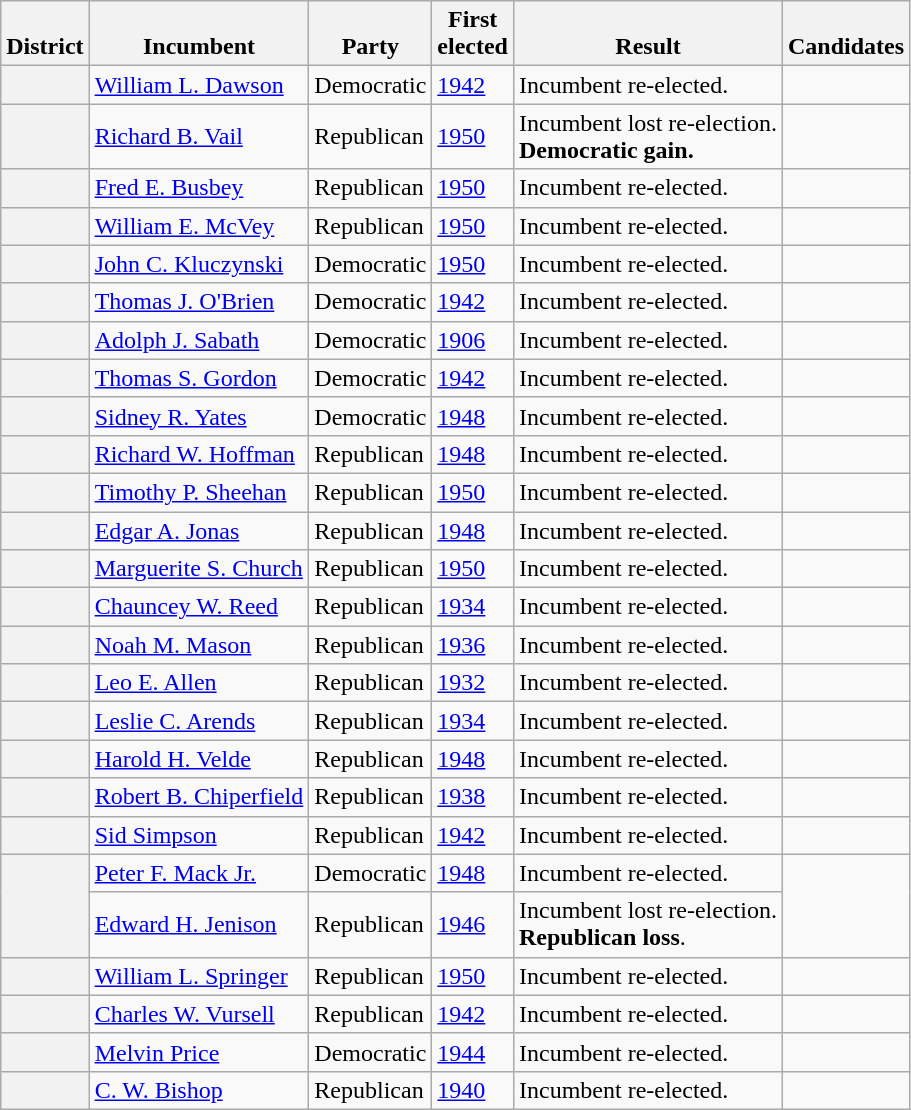<table class=wikitable>
<tr valign=bottom>
<th>District</th>
<th>Incumbent</th>
<th>Party</th>
<th>First<br>elected</th>
<th>Result</th>
<th>Candidates</th>
</tr>
<tr>
<th></th>
<td><a href='#'>William L. Dawson</a></td>
<td>Democratic</td>
<td><a href='#'>1942</a></td>
<td>Incumbent re-elected.</td>
<td nowrap></td>
</tr>
<tr>
<th></th>
<td><a href='#'>Richard B. Vail</a></td>
<td>Republican</td>
<td><a href='#'>1950</a></td>
<td>Incumbent lost re-election.<br><strong>Democratic gain.</strong></td>
<td nowrap></td>
</tr>
<tr>
<th></th>
<td><a href='#'>Fred E. Busbey</a></td>
<td>Republican</td>
<td><a href='#'>1950</a></td>
<td>Incumbent re-elected.</td>
<td nowrap></td>
</tr>
<tr>
<th></th>
<td><a href='#'>William E. McVey</a></td>
<td>Republican</td>
<td><a href='#'>1950</a></td>
<td>Incumbent re-elected.</td>
<td nowrap></td>
</tr>
<tr>
<th></th>
<td><a href='#'>John C. Kluczynski</a></td>
<td>Democratic</td>
<td><a href='#'>1950</a></td>
<td>Incumbent re-elected.</td>
<td nowrap></td>
</tr>
<tr>
<th></th>
<td><a href='#'>Thomas J. O'Brien</a></td>
<td>Democratic</td>
<td><a href='#'>1942</a></td>
<td>Incumbent re-elected.</td>
<td nowrap></td>
</tr>
<tr>
<th></th>
<td><a href='#'>Adolph J. Sabath</a></td>
<td>Democratic</td>
<td><a href='#'>1906</a></td>
<td>Incumbent re-elected.</td>
<td nowrap></td>
</tr>
<tr>
<th></th>
<td><a href='#'>Thomas S. Gordon</a></td>
<td>Democratic</td>
<td><a href='#'>1942</a></td>
<td>Incumbent re-elected.</td>
<td nowrap></td>
</tr>
<tr>
<th></th>
<td><a href='#'>Sidney R. Yates</a></td>
<td>Democratic</td>
<td><a href='#'>1948</a></td>
<td>Incumbent re-elected.</td>
<td nowrap></td>
</tr>
<tr>
<th></th>
<td><a href='#'>Richard W. Hoffman</a></td>
<td>Republican</td>
<td><a href='#'>1948</a></td>
<td>Incumbent re-elected.</td>
<td nowrap></td>
</tr>
<tr>
<th></th>
<td><a href='#'>Timothy P. Sheehan</a></td>
<td>Republican</td>
<td><a href='#'>1950</a></td>
<td>Incumbent re-elected.</td>
<td nowrap></td>
</tr>
<tr>
<th></th>
<td><a href='#'>Edgar A. Jonas</a></td>
<td>Republican</td>
<td><a href='#'>1948</a></td>
<td>Incumbent re-elected.</td>
<td nowrap></td>
</tr>
<tr>
<th></th>
<td><a href='#'>Marguerite S. Church</a></td>
<td>Republican</td>
<td><a href='#'>1950</a></td>
<td>Incumbent re-elected.</td>
<td nowrap></td>
</tr>
<tr>
<th></th>
<td><a href='#'>Chauncey W. Reed</a></td>
<td>Republican</td>
<td><a href='#'>1934</a></td>
<td>Incumbent re-elected.</td>
<td nowrap></td>
</tr>
<tr>
<th></th>
<td><a href='#'>Noah M. Mason</a></td>
<td>Republican</td>
<td><a href='#'>1936</a></td>
<td>Incumbent re-elected.</td>
<td nowrap></td>
</tr>
<tr>
<th></th>
<td><a href='#'>Leo E. Allen</a></td>
<td>Republican</td>
<td><a href='#'>1932</a></td>
<td>Incumbent re-elected.</td>
<td nowrap></td>
</tr>
<tr>
<th></th>
<td><a href='#'>Leslie C. Arends</a></td>
<td>Republican</td>
<td><a href='#'>1934</a></td>
<td>Incumbent re-elected.</td>
<td nowrap></td>
</tr>
<tr>
<th></th>
<td><a href='#'>Harold H. Velde</a></td>
<td>Republican</td>
<td><a href='#'>1948</a></td>
<td>Incumbent re-elected.</td>
<td nowrap></td>
</tr>
<tr>
<th></th>
<td><a href='#'>Robert B. Chiperfield</a></td>
<td>Republican</td>
<td><a href='#'>1938</a></td>
<td>Incumbent re-elected.</td>
<td nowrap></td>
</tr>
<tr>
<th></th>
<td><a href='#'>Sid Simpson</a></td>
<td>Republican</td>
<td><a href='#'>1942</a></td>
<td>Incumbent re-elected.</td>
<td nowrap></td>
</tr>
<tr>
<th rowspan=2></th>
<td><a href='#'>Peter F. Mack Jr.</a></td>
<td>Democratic</td>
<td><a href='#'>1948</a></td>
<td>Incumbent re-elected.</td>
<td rowspan=2></td>
</tr>
<tr>
<td><a href='#'>Edward H. Jenison</a><br></td>
<td>Republican</td>
<td><a href='#'>1946</a></td>
<td>Incumbent lost re-election.<br><strong>Republican loss</strong>.</td>
</tr>
<tr>
<th></th>
<td><a href='#'>William L. Springer</a></td>
<td>Republican</td>
<td><a href='#'>1950</a></td>
<td>Incumbent re-elected.</td>
<td nowrap></td>
</tr>
<tr>
<th></th>
<td><a href='#'>Charles W. Vursell</a><br></td>
<td>Republican</td>
<td><a href='#'>1942</a></td>
<td>Incumbent re-elected.</td>
<td nowrap></td>
</tr>
<tr>
<th></th>
<td><a href='#'>Melvin Price</a><br></td>
<td>Democratic</td>
<td><a href='#'>1944</a></td>
<td>Incumbent re-elected.</td>
<td nowrap></td>
</tr>
<tr>
<th></th>
<td><a href='#'>C. W. Bishop</a><br></td>
<td>Republican</td>
<td><a href='#'>1940</a></td>
<td>Incumbent re-elected.</td>
<td nowrap></td>
</tr>
</table>
